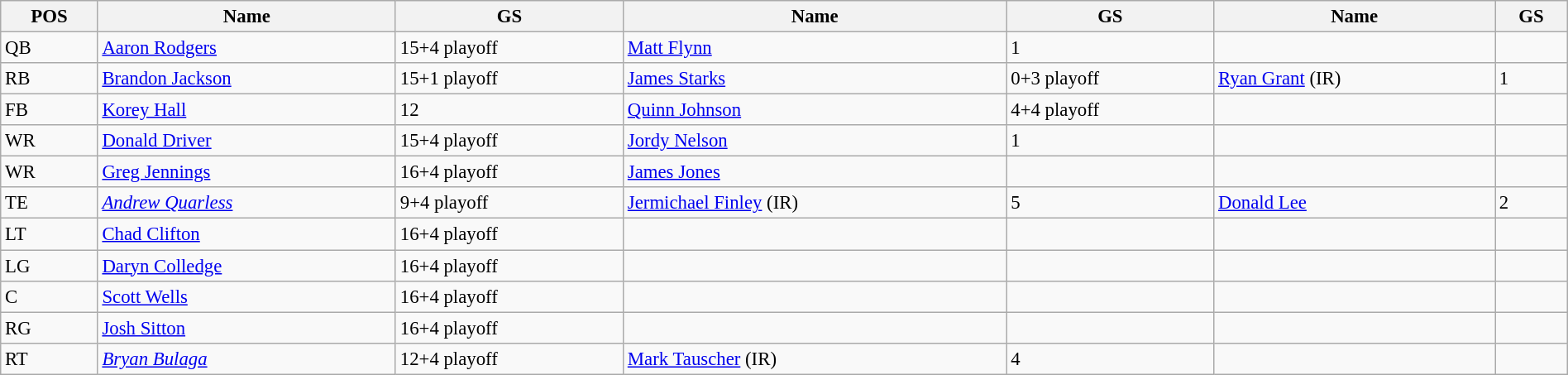<table class="wikitable" style="width:100%; text-align:center; font-size:95%; text-align:left;">
<tr>
<th><strong>POS</strong></th>
<th><strong>Name</strong></th>
<th><strong>GS</strong></th>
<th><strong>Name</strong></th>
<th><strong>GS</strong></th>
<th><strong>Name</strong></th>
<th><strong>GS</strong></th>
</tr>
<tr>
<td>QB</td>
<td><a href='#'>Aaron Rodgers</a></td>
<td>15+4 playoff</td>
<td><a href='#'>Matt Flynn</a></td>
<td>1</td>
<td></td>
<td></td>
</tr>
<tr>
<td>RB</td>
<td><a href='#'>Brandon Jackson</a></td>
<td>15+1 playoff</td>
<td><a href='#'>James Starks</a></td>
<td>0+3 playoff</td>
<td><a href='#'>Ryan Grant</a>  (IR)</td>
<td>1</td>
</tr>
<tr>
<td>FB</td>
<td><a href='#'>Korey Hall</a></td>
<td>12</td>
<td><a href='#'>Quinn Johnson</a></td>
<td>4+4 playoff</td>
<td></td>
<td></td>
</tr>
<tr>
<td>WR</td>
<td><a href='#'>Donald Driver</a></td>
<td>15+4 playoff</td>
<td><a href='#'>Jordy Nelson</a></td>
<td>1</td>
<td></td>
<td></td>
</tr>
<tr>
<td>WR</td>
<td><a href='#'>Greg Jennings</a></td>
<td>16+4 playoff</td>
<td><a href='#'>James Jones</a></td>
<td></td>
<td></td>
<td></td>
</tr>
<tr>
<td>TE</td>
<td><em><a href='#'>Andrew Quarless</a></em></td>
<td>9+4 playoff</td>
<td><a href='#'>Jermichael Finley</a>   (IR)</td>
<td>5</td>
<td><a href='#'>Donald Lee</a></td>
<td>2</td>
</tr>
<tr>
<td>LT</td>
<td><a href='#'>Chad Clifton</a></td>
<td>16+4 playoff</td>
<td></td>
<td></td>
<td></td>
<td></td>
</tr>
<tr>
<td>LG</td>
<td><a href='#'>Daryn Colledge</a></td>
<td>16+4 playoff</td>
<td></td>
<td></td>
<td></td>
<td></td>
</tr>
<tr>
<td>C</td>
<td><a href='#'>Scott Wells</a></td>
<td>16+4 playoff</td>
<td></td>
<td></td>
<td></td>
<td></td>
</tr>
<tr>
<td>RG</td>
<td><a href='#'>Josh Sitton</a></td>
<td>16+4 playoff</td>
<td></td>
<td></td>
<td></td>
<td></td>
</tr>
<tr>
<td>RT</td>
<td><em><a href='#'>Bryan Bulaga</a></em></td>
<td>12+4 playoff</td>
<td><a href='#'>Mark Tauscher</a>  (IR)</td>
<td>4</td>
<td></td>
<td></td>
</tr>
</table>
